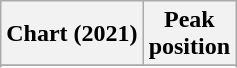<table class="wikitable sortable plainrowheaders" style="text-align:center">
<tr>
<th scope="col">Chart (2021)</th>
<th scope="col">Peak<br>position</th>
</tr>
<tr>
</tr>
<tr>
</tr>
</table>
